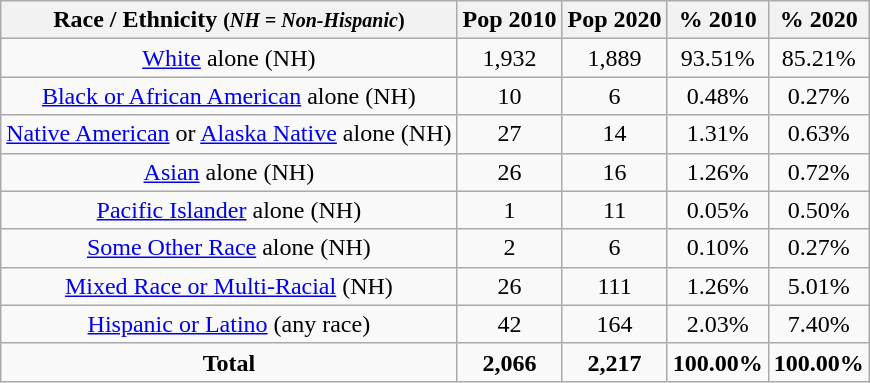<table class="wikitable" style="text-align:center;">
<tr>
<th>Race / Ethnicity <small>(<em>NH = Non-Hispanic</em>)</small></th>
<th>Pop 2010</th>
<th>Pop 2020</th>
<th>% 2010</th>
<th>% 2020</th>
</tr>
<tr>
<td><a href='#'>White</a> alone (NH)</td>
<td>1,932</td>
<td>1,889</td>
<td>93.51%</td>
<td>85.21%</td>
</tr>
<tr>
<td><a href='#'>Black or African American</a> alone (NH)</td>
<td>10</td>
<td>6</td>
<td>0.48%</td>
<td>0.27%</td>
</tr>
<tr>
<td><a href='#'>Native American</a> or <a href='#'>Alaska Native</a> alone (NH)</td>
<td>27</td>
<td>14</td>
<td>1.31%</td>
<td>0.63%</td>
</tr>
<tr>
<td><a href='#'>Asian</a> alone (NH)</td>
<td>26</td>
<td>16</td>
<td>1.26%</td>
<td>0.72%</td>
</tr>
<tr>
<td><a href='#'>Pacific Islander</a> alone (NH)</td>
<td>1</td>
<td>11</td>
<td>0.05%</td>
<td>0.50%</td>
</tr>
<tr>
<td><a href='#'>Some Other Race</a> alone (NH)</td>
<td>2</td>
<td>6</td>
<td>0.10%</td>
<td>0.27%</td>
</tr>
<tr>
<td><a href='#'>Mixed Race or Multi-Racial</a> (NH)</td>
<td>26</td>
<td>111</td>
<td>1.26%</td>
<td>5.01%</td>
</tr>
<tr>
<td><a href='#'>Hispanic or Latino</a> (any race)</td>
<td>42</td>
<td>164</td>
<td>2.03%</td>
<td>7.40%</td>
</tr>
<tr>
<td><strong>Total</strong></td>
<td><strong>2,066</strong></td>
<td><strong>2,217</strong></td>
<td><strong>100.00%</strong></td>
<td><strong>100.00%</strong></td>
</tr>
</table>
